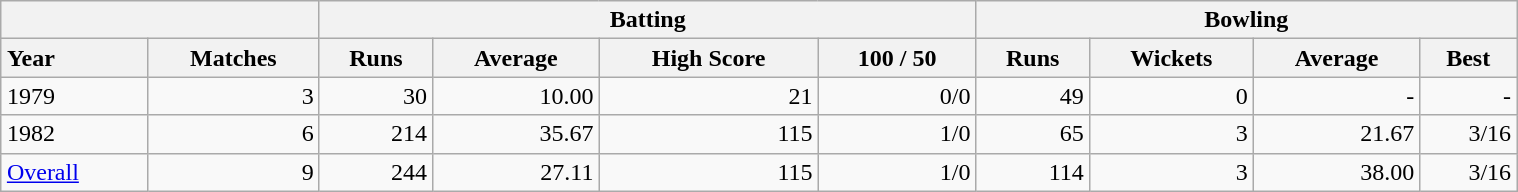<table class="wikitable"  style="margin:1em auto 1em auto; width:80%;">
<tr>
<th colspan=2> </th>
<th colspan=4>Batting</th>
<th colspan=4>Bowling</th>
</tr>
<tr>
<th style="text-align:left;">Year</th>
<th>Matches</th>
<th>Runs</th>
<th>Average</th>
<th>High Score</th>
<th>100 / 50</th>
<th>Runs</th>
<th>Wickets</th>
<th>Average</th>
<th>Best</th>
</tr>
<tr style="text-align:right;">
<td style="text-align:left;">1979</td>
<td>3</td>
<td>30</td>
<td>10.00</td>
<td>21</td>
<td>0/0</td>
<td>49</td>
<td>0</td>
<td>-</td>
<td>-</td>
</tr>
<tr style="text-align:right;">
<td style="text-align:left;">1982</td>
<td>6</td>
<td>214</td>
<td>35.67</td>
<td>115</td>
<td>1/0</td>
<td>65</td>
<td>3</td>
<td>21.67</td>
<td>3/16</td>
</tr>
<tr style="text-align:right;">
<td style="text-align:left;"><a href='#'>Overall</a></td>
<td>9</td>
<td>244</td>
<td>27.11</td>
<td>115</td>
<td>1/0</td>
<td>114</td>
<td>3</td>
<td>38.00</td>
<td>3/16</td>
</tr>
</table>
